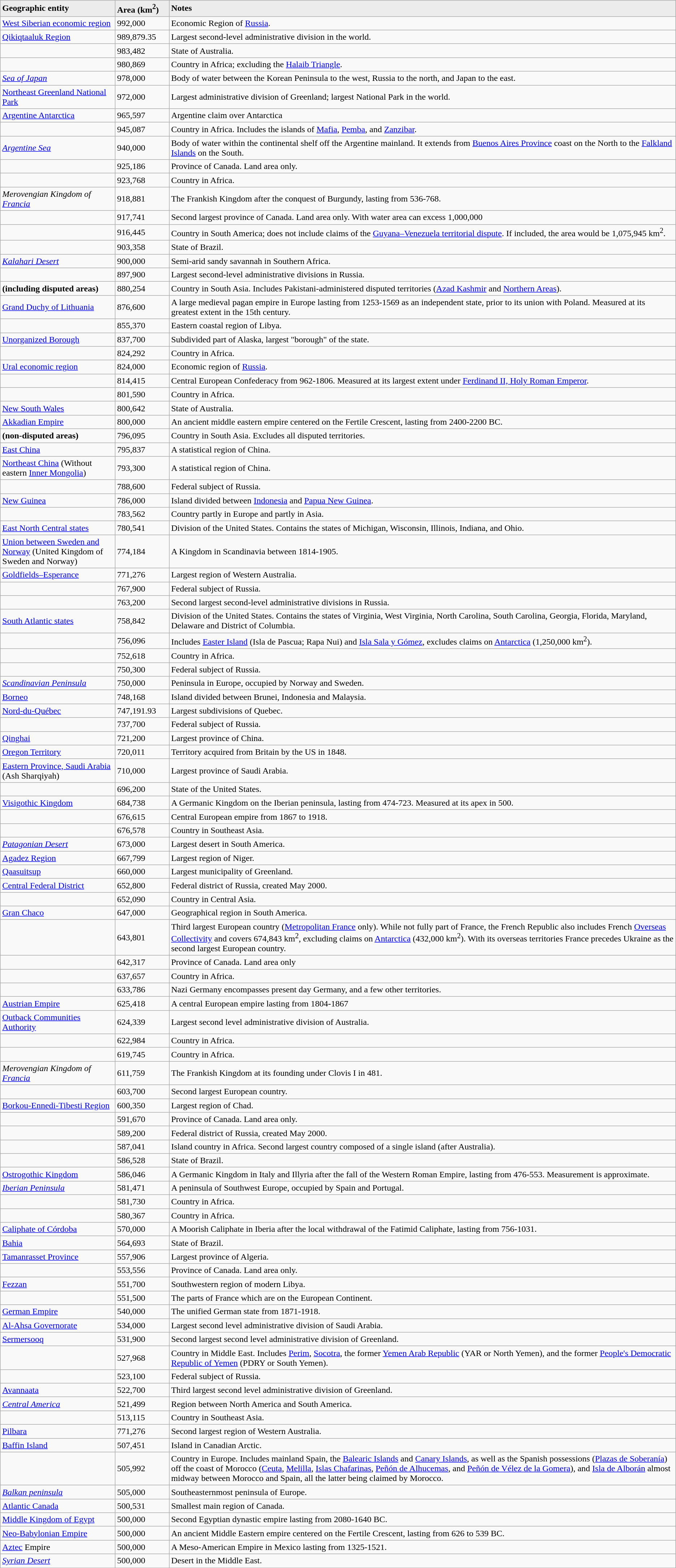<table class="sortable wikitable">
<tr bgcolor="#ececec">
<td><strong>Geographic entity</strong></td>
<td width="8%"><strong>Area (km<sup>2</sup>)</strong></td>
<td width="75%"><strong>Notes</strong><br><onlyinclude></td>
</tr>
<tr>
<td> <a href='#'>West Siberian economic region</a></td>
<td>992,000</td>
<td>Economic Region of <a href='#'>Russia</a>.</td>
</tr>
<tr>
<td> <a href='#'>Qikiqtaaluk Region</a></td>
<td>989,879.35</td>
<td>Largest second-level administrative division in the world.</td>
</tr>
<tr>
<td></td>
<td>983,482</td>
<td>State of Australia.</td>
</tr>
<tr>
<td><strong></strong></td>
<td>980,869</td>
<td>Country in Africa; excluding the <a href='#'>Halaib Triangle</a>.</td>
</tr>
<tr>
<td><em><a href='#'>Sea of Japan</a></em></td>
<td>978,000</td>
<td>Body of water between the Korean Peninsula to the west, Russia to the north, and Japan to the east.</td>
</tr>
<tr>
<td> <a href='#'>Northeast Greenland National Park</a></td>
<td>972,000</td>
<td>Largest administrative division of Greenland; largest National Park in the world.</td>
</tr>
<tr>
<td> <a href='#'>Argentine Antarctica</a></td>
<td>965,597</td>
<td>Argentine claim over Antarctica</td>
</tr>
<tr>
<td><strong></strong></td>
<td>945,087</td>
<td>Country in Africa. Includes the islands of <a href='#'>Mafia</a>, <a href='#'>Pemba</a>, and <a href='#'>Zanzibar</a>.</td>
</tr>
<tr>
<td><em><a href='#'>Argentine Sea</a></em></td>
<td>940,000</td>
<td>Body of water within the continental shelf off the Argentine mainland. It extends from <a href='#'>Buenos Aires Province</a> coast on the North to the <a href='#'>Falkland Islands</a> on the South.</td>
</tr>
<tr>
<td></td>
<td>925,186</td>
<td>Province of Canada. Land area only.</td>
</tr>
<tr>
<td><strong></strong></td>
<td>923,768</td>
<td>Country in Africa.</td>
</tr>
<tr>
<td><em>Merovengian Kingdom of <a href='#'>Francia</a></em></td>
<td>918,881</td>
<td>The Frankish Kingdom after the conquest of Burgundy, lasting from 536-768.</td>
</tr>
<tr>
<td></td>
<td>917,741</td>
<td>Second largest province of Canada. Land area only. With water area can excess 1,000,000</td>
</tr>
<tr>
<td><strong></strong></td>
<td>916,445</td>
<td>Country in South America; does not include claims of the <a href='#'>Guyana–Venezuela territorial dispute</a>. If included, the area would be 1,075,945 km<sup>2</sup>.</td>
</tr>
<tr>
<td></td>
<td>903,358</td>
<td>State of Brazil.</td>
</tr>
<tr>
<td><em><a href='#'>Kalahari Desert</a></em></td>
<td>900,000</td>
<td>Semi-arid sandy savannah in Southern Africa.</td>
</tr>
<tr>
<td></td>
<td>897,900</td>
<td>Largest second-level administrative divisions in Russia.</td>
</tr>
<tr>
<td><strong> (including disputed areas)</strong></td>
<td>880,254</td>
<td>Country in South Asia. Includes Pakistani-administered disputed territories (<a href='#'>Azad Kashmir</a> and <a href='#'>Northern Areas</a>).</td>
</tr>
<tr>
<td><a href='#'>Grand Duchy of Lithuania</a></td>
<td>876,600</td>
<td>A large medieval pagan empire in Europe lasting from 1253-1569 as an independent state, prior to its union with Poland.  Measured at its greatest extent in the 15th century.</td>
</tr>
<tr>
<td></td>
<td>855,370</td>
<td>Eastern coastal region of Libya.</td>
</tr>
<tr>
<td> <a href='#'>Unorganized Borough</a></td>
<td>837,700</td>
<td>Subdivided part of Alaska, largest "borough" of the state.</td>
</tr>
<tr>
<td><strong></strong></td>
<td>824,292</td>
<td>Country in Africa.</td>
</tr>
<tr>
<td> <a href='#'>Ural economic region</a></td>
<td>824,000</td>
<td>Economic region of <a href='#'>Russia</a>.</td>
</tr>
<tr>
<td></td>
<td>814,415</td>
<td>Central European Confederacy from 962-1806.  Measured at its largest extent under <a href='#'>Ferdinand II, Holy Roman Emperor</a>.</td>
</tr>
<tr>
<td><strong></strong></td>
<td>801,590</td>
<td>Country in Africa.</td>
</tr>
<tr>
<td> <a href='#'>New South Wales</a></td>
<td>800,642</td>
<td>State of Australia.</td>
</tr>
<tr>
<td><a href='#'>Akkadian Empire</a></td>
<td>800,000</td>
<td>An ancient middle eastern empire centered on the Fertile Crescent, lasting from 2400-2200 BC.</td>
</tr>
<tr>
<td><strong> (non-disputed areas)</strong></td>
<td>796,095</td>
<td>Country in South Asia. Excludes all disputed territories.</td>
</tr>
<tr>
<td> <a href='#'>East China</a></td>
<td>795,837</td>
<td>A statistical region of China.</td>
</tr>
<tr>
<td> <a href='#'>Northeast China</a> (Without eastern <a href='#'>Inner Mongolia</a>)</td>
<td>793,300</td>
<td>A statistical region of China.</td>
</tr>
<tr>
<td></td>
<td>788,600</td>
<td>Federal subject of Russia.</td>
</tr>
<tr>
<td><a href='#'>New Guinea</a></td>
<td>786,000</td>
<td>Island divided between <a href='#'>Indonesia</a> and <a href='#'>Papua New Guinea</a>.</td>
</tr>
<tr>
<td><strong></strong></td>
<td>783,562</td>
<td>Country partly in Europe and partly in Asia.</td>
</tr>
<tr>
<td> <a href='#'>East North Central states</a></td>
<td>780,541</td>
<td>Division of the United States. Contains the states of Michigan, Wisconsin, Illinois, Indiana, and Ohio.</td>
</tr>
<tr>
<td> <a href='#'>Union between Sweden and Norway</a> (United Kingdom of Sweden and Norway)</td>
<td>774,184</td>
<td>A Kingdom in Scandinavia between 1814-1905.</td>
</tr>
<tr>
<td> <a href='#'>Goldfields–Esperance</a></td>
<td>771,276</td>
<td>Largest region of Western Australia.</td>
</tr>
<tr>
<td></td>
<td>767,900</td>
<td>Federal subject of Russia.</td>
</tr>
<tr>
<td></td>
<td>763,200</td>
<td>Second largest second-level administrative divisions in Russia.</td>
</tr>
<tr>
<td> <a href='#'>South Atlantic states</a></td>
<td>758,842</td>
<td>Division of the United States. Contains the states of Virginia, West Virginia, North Carolina, South Carolina, Georgia, Florida, Maryland, Delaware and District of Columbia.</td>
</tr>
<tr>
<td><strong></strong></td>
<td>756,096</td>
<td>Includes <a href='#'>Easter Island</a> (Isla de Pascua; Rapa Nui) and <a href='#'>Isla Sala y Gómez</a>, excludes claims on <a href='#'>Antarctica</a> (1,250,000 km<sup>2</sup>).</td>
</tr>
<tr>
<td><strong></strong></td>
<td>752,618</td>
<td>Country in Africa.</td>
</tr>
<tr>
<td></td>
<td>750,300</td>
<td>Federal subject of Russia.</td>
</tr>
<tr>
<td><em><a href='#'>Scandinavian Peninsula</a></em></td>
<td>750,000</td>
<td>Peninsula in Europe, occupied by Norway and Sweden.</td>
</tr>
<tr>
<td><a href='#'>Borneo</a></td>
<td>748,168</td>
<td>Island divided between Brunei, Indonesia and Malaysia.</td>
</tr>
<tr>
<td> <a href='#'>Nord-du-Québec</a></td>
<td>747,191.93</td>
<td>Largest subdivisions of Quebec.</td>
</tr>
<tr>
<td></td>
<td>737,700</td>
<td>Federal subject of Russia.</td>
</tr>
<tr>
<td> <a href='#'>Qinghai</a></td>
<td>721,200</td>
<td>Largest province of China.</td>
</tr>
<tr>
<td> <a href='#'>Oregon Territory</a></td>
<td>720,011</td>
<td>Territory acquired from Britain by the US in 1848.</td>
</tr>
<tr>
<td> <a href='#'>Eastern Province, Saudi Arabia</a> (Ash Sharqiyah)</td>
<td>710,000</td>
<td>Largest province of Saudi Arabia.</td>
</tr>
<tr>
<td></td>
<td>696,200</td>
<td>State of the United States.</td>
</tr>
<tr>
<td><a href='#'>Visigothic Kingdom</a></td>
<td>684,738</td>
<td>A Germanic Kingdom on the Iberian peninsula, lasting from 474-723.  Measured at its apex in 500.</td>
</tr>
<tr>
<td></td>
<td>676,615</td>
<td>Central European empire from 1867 to 1918.</td>
</tr>
<tr>
<td><strong></strong></td>
<td>676,578</td>
<td>Country in Southeast Asia.</td>
</tr>
<tr>
<td><em><a href='#'>Patagonian Desert</a></em></td>
<td>673,000</td>
<td>Largest desert in South America.</td>
</tr>
<tr>
<td> <a href='#'>Agadez Region</a></td>
<td>667,799</td>
<td>Largest region of Niger.</td>
</tr>
<tr>
<td> <a href='#'>Qaasuitsup</a></td>
<td>660,000</td>
<td>Largest municipality of Greenland.</td>
</tr>
<tr>
<td> <a href='#'>Central Federal District</a></td>
<td>652,800</td>
<td>Federal district of Russia, created May 2000.</td>
</tr>
<tr>
<td><strong></strong></td>
<td>652,090</td>
<td>Country in Central Asia.</td>
</tr>
<tr>
<td> <a href='#'>Gran Chaco</a></td>
<td>647,000</td>
<td>Geographical region in South America.</td>
</tr>
<tr>
<td><strong></strong></td>
<td>643,801</td>
<td>Third largest European country (<a href='#'>Metropolitan France</a> only). While not fully part of France, the French Republic also includes French <a href='#'>Overseas Collectivity</a> and covers 674,843 km<sup>2</sup>, excluding claims on <a href='#'>Antarctica</a> (432,000 km<sup>2</sup>).  With its overseas territories France precedes Ukraine as the second largest European country.</td>
</tr>
<tr>
<td></td>
<td>642,317</td>
<td>Province of Canada. Land area only</td>
</tr>
<tr>
<td><strong></strong></td>
<td>637,657</td>
<td>Country in Africa.</td>
</tr>
<tr>
<td></td>
<td>633,786</td>
<td>Nazi Germany encompasses present day Germany, and a few other territories.</td>
</tr>
<tr>
<td> <a href='#'>Austrian Empire</a></td>
<td>625,418</td>
<td>A central European empire lasting from 1804-1867</td>
</tr>
<tr>
<td> <a href='#'>Outback Communities Authority</a></td>
<td>624,339</td>
<td>Largest second level administrative division of Australia.</td>
</tr>
<tr>
<td><strong></strong></td>
<td>622,984</td>
<td>Country in Africa.</td>
</tr>
<tr>
<td><strong></strong></td>
<td>619,745</td>
<td>Country in Africa.</td>
</tr>
<tr>
<td><em>Merovengian Kingdom of <a href='#'>Francia</a></em></td>
<td>611,759</td>
<td>The Frankish Kingdom at its founding under Clovis I in 481.</td>
</tr>
<tr>
<td><strong></strong></td>
<td>603,700</td>
<td>Second largest European country.</td>
</tr>
<tr>
<td> <a href='#'>Borkou-Ennedi-Tibesti Region</a></td>
<td>600,350</td>
<td>Largest region of Chad.</td>
</tr>
<tr>
<td></td>
<td>591,670</td>
<td>Province of Canada. Land area only.</td>
</tr>
<tr>
<td></td>
<td>589,200</td>
<td>Federal district of Russia, created May 2000.</td>
</tr>
<tr>
<td><strong></strong></td>
<td>587,041</td>
<td>Island country in Africa. Second largest country composed of a single island (after Australia).</td>
</tr>
<tr>
<td></td>
<td>586,528</td>
<td>State of Brazil.</td>
</tr>
<tr>
<td><a href='#'>Ostrogothic Kingdom</a></td>
<td>586,046</td>
<td>A Germanic Kingdom in Italy and Illyria after the fall of the Western Roman Empire, lasting from 476-553.  Measurement is approximate.</td>
</tr>
<tr>
<td><em><a href='#'>Iberian Peninsula</a></em></td>
<td>581,471</td>
<td>A peninsula of Southwest Europe, occupied by Spain and Portugal.</td>
</tr>
<tr>
<td><strong></strong></td>
<td>581,730</td>
<td>Country in Africa.</td>
</tr>
<tr>
<td><strong></strong></td>
<td>580,367</td>
<td>Country in Africa.</td>
</tr>
<tr>
<td><a href='#'>Caliphate of Córdoba</a></td>
<td>570,000</td>
<td>A Moorish Caliphate in Iberia after the local withdrawal of the Fatimid Caliphate, lasting from 756-1031.</td>
</tr>
<tr>
<td> <a href='#'>Bahia</a></td>
<td>564,693</td>
<td>State of Brazil.</td>
</tr>
<tr>
<td> <a href='#'>Tamanrasset Province</a></td>
<td>557,906</td>
<td>Largest province of Algeria.</td>
</tr>
<tr>
<td></td>
<td>553,556</td>
<td>Province of Canada. Land area only.</td>
</tr>
<tr>
<td> <a href='#'>Fezzan</a></td>
<td>551,700</td>
<td>Southwestern region of modern Libya.</td>
</tr>
<tr>
<td></td>
<td>551,500</td>
<td>The parts of France which are on the European Continent.</td>
</tr>
<tr>
<td> <a href='#'>German Empire</a></td>
<td>540,000</td>
<td>The unified German state from 1871-1918.</td>
</tr>
<tr>
<td> <a href='#'>Al-Ahsa Governorate</a></td>
<td>534,000</td>
<td>Largest second level administrative division of Saudi Arabia.</td>
</tr>
<tr>
<td> <a href='#'>Sermersooq</a></td>
<td>531,900</td>
<td>Second largest second level administrative division of Greenland.</td>
</tr>
<tr>
<td><strong></strong></td>
<td>527,968</td>
<td>Country in Middle East. Includes <a href='#'>Perim</a>, <a href='#'>Socotra</a>, the former <a href='#'>Yemen Arab Republic</a> (YAR or North Yemen), and the former <a href='#'>People's Democratic Republic of Yemen</a> (PDRY or South Yemen).</td>
</tr>
<tr>
<td></td>
<td>523,100</td>
<td>Federal subject of Russia.</td>
</tr>
<tr>
<td> <a href='#'>Avannaata</a></td>
<td>522,700</td>
<td>Third largest second level administrative division of Greenland.</td>
</tr>
<tr>
<td><em><a href='#'>Central America</a></em></td>
<td>521,499</td>
<td>Region between North America and South America.</td>
</tr>
<tr>
<td><strong></strong></td>
<td>513,115</td>
<td>Country in Southeast Asia.</td>
</tr>
<tr>
<td> <a href='#'>Pilbara</a></td>
<td>771,276</td>
<td>Second largest region of Western Australia.</td>
</tr>
<tr>
<td> <a href='#'>Baffin Island</a></td>
<td>507,451</td>
<td>Island in Canadian Arctic.</td>
</tr>
<tr>
<td><strong></strong></td>
<td>505,992</td>
<td>Country in Europe. Includes mainland Spain, the <a href='#'>Balearic Islands</a> and <a href='#'>Canary Islands</a>, as well as the Spanish possessions (<a href='#'>Plazas de Soberanía</a>) off the coast of Morocco (<a href='#'>Ceuta</a>, <a href='#'>Melilla</a>, <a href='#'>Islas Chafarinas</a>, <a href='#'>Peñón de Alhucemas</a>, and <a href='#'>Peñón de Vélez de la Gomera</a>), and <a href='#'>Isla de Alborán</a> almost midway between Morocco and Spain, all the latter being claimed by Morocco.</td>
</tr>
<tr>
<td><em><a href='#'>Balkan peninsula</a></em></td>
<td>505,000</td>
<td>Southeasternmost peninsula of Europe.</td>
</tr>
<tr>
<td> <a href='#'>Atlantic Canada</a></td>
<td>500,531</td>
<td>Smallest main region of Canada.</td>
</tr>
<tr>
<td><a href='#'>Middle Kingdom of Egypt</a></td>
<td>500,000</td>
<td>Second Egyptian dynastic empire lasting from 2080-1640 BC.</td>
</tr>
<tr>
<td><a href='#'>Neo-Babylonian Empire</a></td>
<td>500,000</td>
<td>An ancient Middle Eastern empire centered on the Fertile Crescent, lasting from 626 to 539 BC.</td>
</tr>
<tr>
<td><a href='#'>Aztec</a> Empire</td>
<td>500,000</td>
<td>A Meso-American Empire in Mexico lasting from 1325-1521.</onlyinclude></td>
</tr>
<tr>
<td><em><a href='#'>Syrian Desert</a></em></td>
<td>500,000</td>
<td>Desert in the Middle East.</td>
</tr>
</table>
